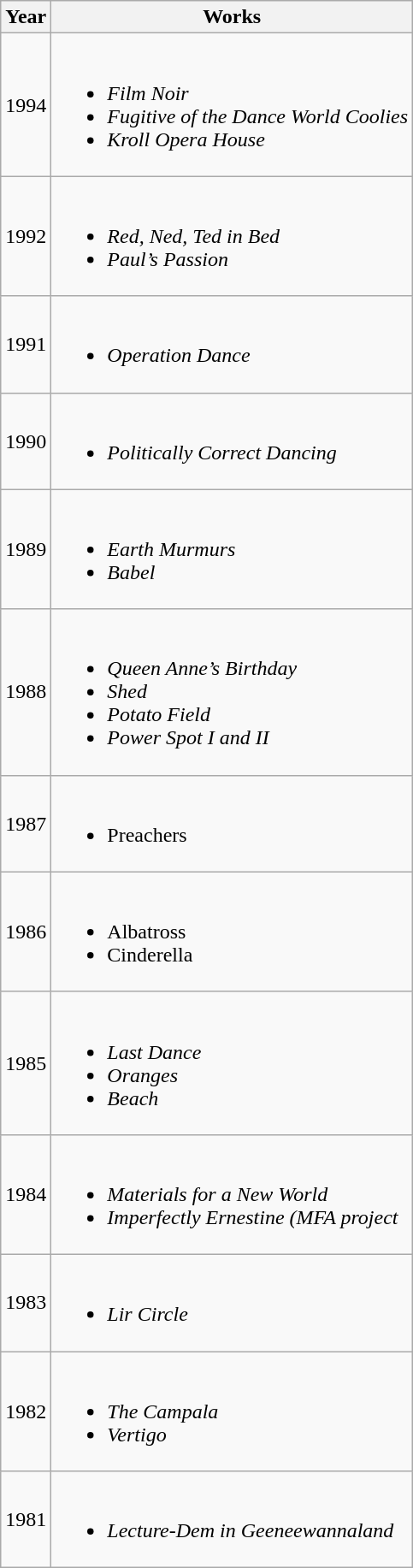<table class="wikitable">
<tr>
<th>Year</th>
<th>Works</th>
</tr>
<tr>
<td>1994</td>
<td><br><ul><li><em>Film Noir</em></li><li><em>Fugitive of the Dance World Coolies</em></li><li><em>Kroll Opera House</em></li></ul></td>
</tr>
<tr>
<td>1992</td>
<td><br><ul><li><em>Red, Ned, Ted in Bed</em></li><li><em>Paul’s Passion</em></li></ul></td>
</tr>
<tr>
<td>1991</td>
<td><br><ul><li><em>Operation Dance</em></li></ul></td>
</tr>
<tr>
<td>1990</td>
<td><br><ul><li><em>Politically Correct Dancing</em></li></ul></td>
</tr>
<tr>
<td>1989</td>
<td><br><ul><li><em>Earth Murmurs</em></li><li><em>Babel</em></li></ul></td>
</tr>
<tr>
<td>1988</td>
<td><br><ul><li><em>Queen Anne’s Birthday</em></li><li><em>Shed</em></li><li><em>Potato Field</em></li><li><em>Power Spot I and II</em></li></ul></td>
</tr>
<tr>
<td>1987</td>
<td><br><ul><li>Preachers</li></ul></td>
</tr>
<tr>
<td>1986</td>
<td><br><ul><li>Albatross</li><li>Cinderella</li></ul></td>
</tr>
<tr>
<td>1985</td>
<td><br><ul><li><em>Last Dance</em></li><li><em>Oranges</em></li><li><em>Beach</em></li></ul></td>
</tr>
<tr>
<td>1984</td>
<td><br><ul><li><em>Materials for a New World</em></li><li><em>Imperfectly Ernestine (MFA project</em></li></ul></td>
</tr>
<tr>
<td>1983</td>
<td><br><ul><li><em>Lir Circle</em></li></ul></td>
</tr>
<tr>
<td>1982</td>
<td><br><ul><li><em>The Campala</em></li><li><em>Vertigo</em></li></ul></td>
</tr>
<tr>
<td>1981</td>
<td><br><ul><li><em>Lecture-Dem in Geeneewannaland</em></li></ul></td>
</tr>
</table>
